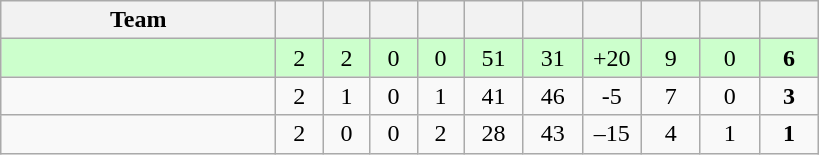<table class="wikitable" style="text-align:center;">
<tr>
<th style="width:11.0em;">Team</th>
<th style="width:1.5em;"></th>
<th style="width:1.5em;"></th>
<th style="width:1.5em;"></th>
<th style="width:1.5em;"></th>
<th style="width:2.0em;"></th>
<th style="width:2.0em;"></th>
<th style="width:2.0em;"></th>
<th style="width:2.0em;"></th>
<th style="width:2.0em;"></th>
<th style="width:2.0em;"></th>
</tr>
<tr bgcolor=#cfc>
<td align="left"></td>
<td>2</td>
<td>2</td>
<td>0</td>
<td>0</td>
<td>51</td>
<td>31</td>
<td>+20</td>
<td>9</td>
<td>0</td>
<td><strong>6</strong></td>
</tr>
<tr>
<td align="left"></td>
<td>2</td>
<td>1</td>
<td>0</td>
<td>1</td>
<td>41</td>
<td>46</td>
<td>-5</td>
<td>7</td>
<td>0</td>
<td><strong>3</strong></td>
</tr>
<tr>
<td align="left"></td>
<td>2</td>
<td>0</td>
<td>0</td>
<td>2</td>
<td>28</td>
<td>43</td>
<td>–15</td>
<td>4</td>
<td>1</td>
<td><strong>1</strong></td>
</tr>
</table>
